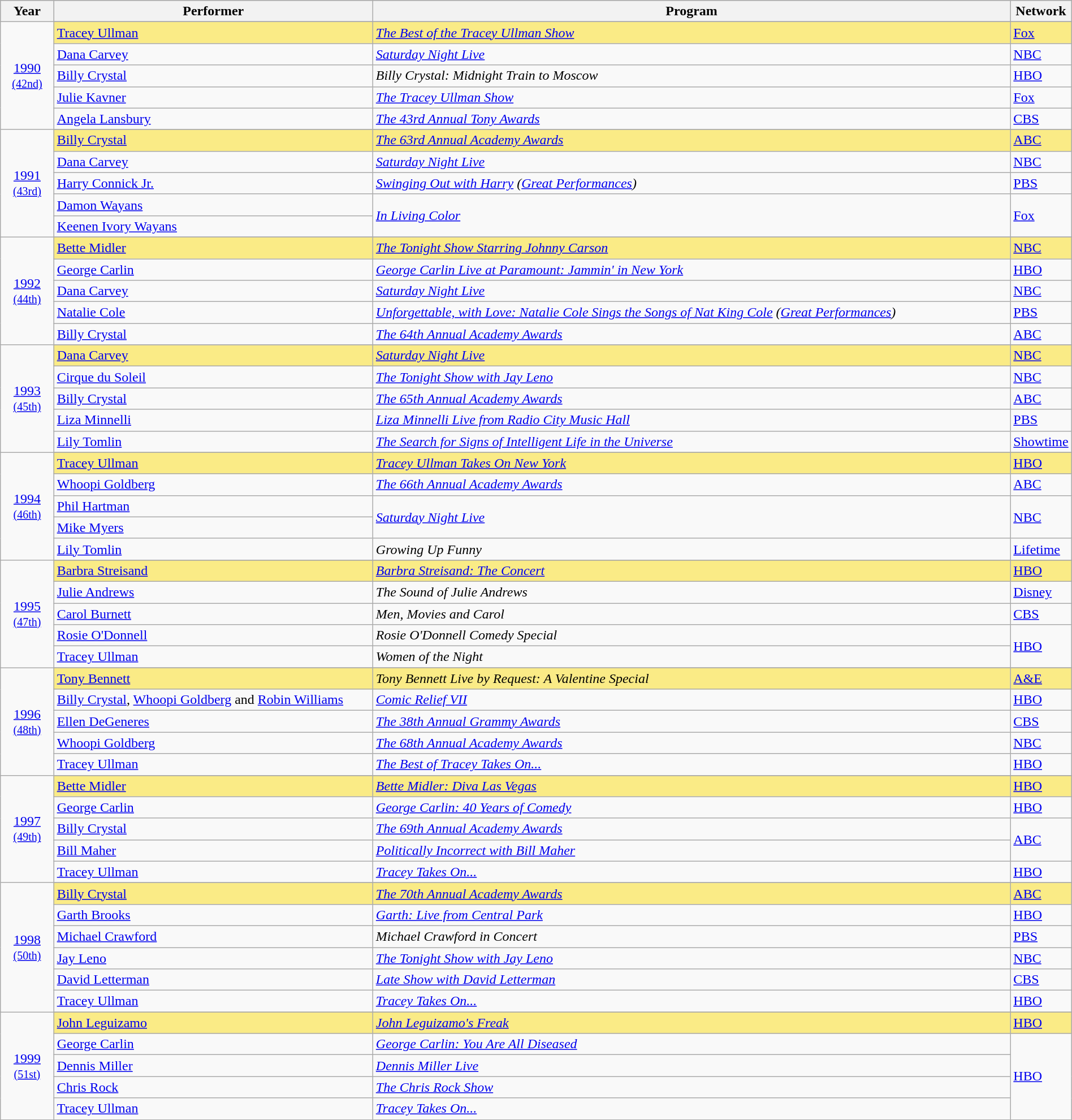<table class="wikitable" style="width:100%">
<tr bgcolor="#bebebe">
<th width="5%">Year</th>
<th width="30%">Performer</th>
<th width="60%">Program</th>
<th width="5%">Network</th>
</tr>
<tr>
<td rowspan=6 style="text-align:center"><a href='#'>1990</a><br><small><a href='#'>(42nd)</a></small></td>
</tr>
<tr style="background:#FAEB86">
<td><a href='#'>Tracey Ullman</a></td>
<td><em><a href='#'>The Best of the Tracey Ullman Show</a></em></td>
<td><a href='#'>Fox</a></td>
</tr>
<tr>
<td><a href='#'>Dana Carvey</a></td>
<td><em><a href='#'>Saturday Night Live</a></em></td>
<td><a href='#'>NBC</a></td>
</tr>
<tr>
<td><a href='#'>Billy Crystal</a></td>
<td><em>Billy Crystal: Midnight Train to Moscow</em></td>
<td><a href='#'>HBO</a></td>
</tr>
<tr>
<td><a href='#'>Julie Kavner</a></td>
<td><em><a href='#'>The Tracey Ullman Show</a></em></td>
<td><a href='#'>Fox</a></td>
</tr>
<tr>
<td><a href='#'>Angela Lansbury</a></td>
<td><em><a href='#'>The 43rd Annual Tony Awards</a></em></td>
<td><a href='#'>CBS</a></td>
</tr>
<tr>
<td rowspan=6 style="text-align:center"><a href='#'>1991</a><br><small><a href='#'>(43rd)</a></small></td>
</tr>
<tr style="background:#FAEB86">
<td><a href='#'>Billy Crystal</a></td>
<td><em><a href='#'>The 63rd Annual Academy Awards</a></em></td>
<td><a href='#'>ABC</a></td>
</tr>
<tr>
<td><a href='#'>Dana Carvey</a></td>
<td><em><a href='#'>Saturday Night Live</a></em></td>
<td><a href='#'>NBC</a></td>
</tr>
<tr>
<td><a href='#'>Harry Connick Jr.</a></td>
<td><em><a href='#'>Swinging Out with Harry</a> (<a href='#'>Great Performances</a>)</em></td>
<td><a href='#'>PBS</a></td>
</tr>
<tr>
<td><a href='#'>Damon Wayans</a></td>
<td rowspan=2><em><a href='#'>In Living Color</a></em></td>
<td rowspan=2><a href='#'>Fox</a></td>
</tr>
<tr>
<td><a href='#'>Keenen Ivory Wayans</a></td>
</tr>
<tr>
<td rowspan=6 style="text-align:center"><a href='#'>1992</a><br><small><a href='#'>(44th)</a></small></td>
</tr>
<tr style="background:#FAEB86">
<td><a href='#'>Bette Midler</a></td>
<td><em><a href='#'>The Tonight Show Starring Johnny Carson</a></em></td>
<td><a href='#'>NBC</a></td>
</tr>
<tr>
<td><a href='#'>George Carlin</a></td>
<td><em><a href='#'>George Carlin Live at Paramount: Jammin' in New York</a></em></td>
<td><a href='#'>HBO</a></td>
</tr>
<tr>
<td><a href='#'>Dana Carvey</a></td>
<td><em><a href='#'>Saturday Night Live</a></em></td>
<td><a href='#'>NBC</a></td>
</tr>
<tr>
<td><a href='#'>Natalie Cole</a></td>
<td><em><a href='#'>Unforgettable, with Love: Natalie Cole Sings the Songs of Nat King Cole</a> (<a href='#'>Great Performances</a>)</em></td>
<td><a href='#'>PBS</a></td>
</tr>
<tr>
<td><a href='#'>Billy Crystal</a></td>
<td><em><a href='#'>The 64th Annual Academy Awards</a></em></td>
<td><a href='#'>ABC</a></td>
</tr>
<tr>
<td rowspan=6 style="text-align:center"><a href='#'>1993</a><br><small><a href='#'>(45th)</a></small></td>
</tr>
<tr style="background:#FAEB86">
<td><a href='#'>Dana Carvey</a></td>
<td><em><a href='#'>Saturday Night Live</a></em></td>
<td><a href='#'>NBC</a></td>
</tr>
<tr>
<td><a href='#'>Cirque du Soleil</a></td>
<td><em><a href='#'>The Tonight Show with Jay Leno</a></em></td>
<td><a href='#'>NBC</a></td>
</tr>
<tr>
<td><a href='#'>Billy Crystal</a></td>
<td><em><a href='#'>The 65th Annual Academy Awards</a></em></td>
<td><a href='#'>ABC</a></td>
</tr>
<tr>
<td><a href='#'>Liza Minnelli</a></td>
<td><em><a href='#'>Liza Minnelli Live from Radio City Music Hall</a></em></td>
<td><a href='#'>PBS</a></td>
</tr>
<tr>
<td><a href='#'>Lily Tomlin</a></td>
<td><em><a href='#'>The Search for Signs of Intelligent Life in the Universe</a></em></td>
<td><a href='#'>Showtime</a></td>
</tr>
<tr>
<td rowspan=6 style="text-align:center"><a href='#'>1994</a><br><small><a href='#'>(46th)</a></small></td>
</tr>
<tr style="background:#FAEB86">
<td><a href='#'>Tracey Ullman</a></td>
<td><em><a href='#'>Tracey Ullman Takes On New York</a></em></td>
<td><a href='#'>HBO</a></td>
</tr>
<tr>
<td><a href='#'>Whoopi Goldberg</a></td>
<td><em><a href='#'>The 66th Annual Academy Awards</a></em></td>
<td><a href='#'>ABC</a></td>
</tr>
<tr>
<td><a href='#'>Phil Hartman</a></td>
<td rowspan=2><em><a href='#'>Saturday Night Live</a></em></td>
<td rowspan=2><a href='#'>NBC</a></td>
</tr>
<tr>
<td><a href='#'>Mike Myers</a></td>
</tr>
<tr>
<td><a href='#'>Lily Tomlin</a></td>
<td><em>Growing Up Funny</em></td>
<td><a href='#'>Lifetime</a></td>
</tr>
<tr>
<td rowspan=6 style="text-align:center"><a href='#'>1995</a><br><small><a href='#'>(47th)</a></small></td>
</tr>
<tr style="background:#FAEB86">
<td><a href='#'>Barbra Streisand</a></td>
<td><em><a href='#'>Barbra Streisand: The Concert</a></em></td>
<td><a href='#'>HBO</a></td>
</tr>
<tr>
<td><a href='#'>Julie Andrews</a></td>
<td><em>The Sound of Julie Andrews</em></td>
<td><a href='#'>Disney</a></td>
</tr>
<tr>
<td><a href='#'>Carol Burnett</a></td>
<td><em>Men, Movies and Carol</em></td>
<td><a href='#'>CBS</a></td>
</tr>
<tr>
<td><a href='#'>Rosie O'Donnell</a></td>
<td><em>Rosie O'Donnell Comedy Special</em></td>
<td rowspan=2><a href='#'>HBO</a></td>
</tr>
<tr>
<td><a href='#'>Tracey Ullman</a></td>
<td><em>Women of the Night</em></td>
</tr>
<tr>
<td rowspan=6 style="text-align:center"><a href='#'>1996</a><br><small><a href='#'>(48th)</a></small></td>
</tr>
<tr style="background:#FAEB86">
<td><a href='#'>Tony Bennett</a></td>
<td><em>Tony Bennett Live by Request: A Valentine Special</em></td>
<td><a href='#'>A&E</a></td>
</tr>
<tr>
<td><a href='#'>Billy Crystal</a>, <a href='#'>Whoopi Goldberg</a> and <a href='#'>Robin Williams</a></td>
<td><em><a href='#'>Comic Relief VII</a></em></td>
<td><a href='#'>HBO</a></td>
</tr>
<tr>
<td><a href='#'>Ellen DeGeneres</a></td>
<td><em><a href='#'>The 38th Annual Grammy Awards</a></em></td>
<td><a href='#'>CBS</a></td>
</tr>
<tr>
<td><a href='#'>Whoopi Goldberg</a></td>
<td><em><a href='#'>The 68th Annual Academy Awards</a></em></td>
<td><a href='#'>NBC</a></td>
</tr>
<tr>
<td><a href='#'>Tracey Ullman</a></td>
<td><em><a href='#'>The Best of Tracey Takes On...</a></em></td>
<td><a href='#'>HBO</a></td>
</tr>
<tr>
<td rowspan=6 style="text-align:center"><a href='#'>1997</a><br><small><a href='#'>(49th)</a></small></td>
</tr>
<tr style="background:#FAEB86">
<td><a href='#'>Bette Midler</a></td>
<td><em><a href='#'>Bette Midler: Diva Las Vegas</a></em></td>
<td><a href='#'>HBO</a></td>
</tr>
<tr>
<td><a href='#'>George Carlin</a></td>
<td><em><a href='#'>George Carlin: 40 Years of Comedy</a></em></td>
<td><a href='#'>HBO</a></td>
</tr>
<tr>
<td><a href='#'>Billy Crystal</a></td>
<td><em><a href='#'>The 69th Annual Academy Awards</a></em></td>
<td rowspan=2><a href='#'>ABC</a></td>
</tr>
<tr>
<td><a href='#'>Bill Maher</a></td>
<td><em><a href='#'>Politically Incorrect with Bill Maher</a></em></td>
</tr>
<tr>
<td><a href='#'>Tracey Ullman</a></td>
<td><em><a href='#'>Tracey Takes On...</a></em></td>
<td><a href='#'>HBO</a></td>
</tr>
<tr>
<td rowspan=7 style="text-align:center"><a href='#'>1998</a><br><small><a href='#'>(50th)</a></small></td>
</tr>
<tr style="background:#FAEB86">
<td><a href='#'>Billy Crystal</a></td>
<td><em><a href='#'>The 70th Annual Academy Awards</a></em></td>
<td><a href='#'>ABC</a></td>
</tr>
<tr>
<td><a href='#'>Garth Brooks</a></td>
<td><em><a href='#'>Garth: Live from Central Park</a></em></td>
<td><a href='#'>HBO</a></td>
</tr>
<tr>
<td><a href='#'>Michael Crawford</a></td>
<td><em>Michael Crawford in Concert</em></td>
<td><a href='#'>PBS</a></td>
</tr>
<tr>
<td><a href='#'>Jay Leno</a></td>
<td><em><a href='#'>The Tonight Show with Jay Leno</a></em></td>
<td><a href='#'>NBC</a></td>
</tr>
<tr>
<td><a href='#'>David Letterman</a></td>
<td><em><a href='#'>Late Show with David Letterman</a></em></td>
<td><a href='#'>CBS</a></td>
</tr>
<tr>
<td><a href='#'>Tracey Ullman</a></td>
<td><em><a href='#'>Tracey Takes On...</a></em></td>
<td><a href='#'>HBO</a></td>
</tr>
<tr>
<td rowspan=6 style="text-align:center"><a href='#'>1999</a><br><small><a href='#'>(51st)</a></small></td>
</tr>
<tr style="background:#FAEB86">
<td><a href='#'>John Leguizamo</a></td>
<td><em><a href='#'>John Leguizamo's Freak</a></em></td>
<td><a href='#'>HBO</a></td>
</tr>
<tr>
<td><a href='#'>George Carlin</a></td>
<td><em><a href='#'>George Carlin: You Are All Diseased</a></em></td>
<td rowspan=4><a href='#'>HBO</a></td>
</tr>
<tr>
<td><a href='#'>Dennis Miller</a></td>
<td><em><a href='#'>Dennis Miller Live</a></em></td>
</tr>
<tr>
<td><a href='#'>Chris Rock</a></td>
<td><em><a href='#'>The Chris Rock Show</a></em></td>
</tr>
<tr>
<td><a href='#'>Tracey Ullman</a></td>
<td><em><a href='#'>Tracey Takes On...</a></em></td>
</tr>
</table>
